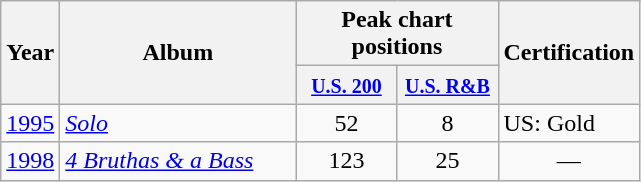<table class="wikitable">
<tr>
<th align=center rowspan=2>Year</th>
<th align=center rowspan=2 width=150>Album</th>
<th align=center colspan=2>Peak chart positions</th>
<th align=center rowspan=2>Certification</th>
</tr>
<tr>
<th width=60><small><a href='#'>U.S. 200</a></small></th>
<th width=60><small><a href='#'>U.S. R&B</a></small></th>
</tr>
<tr>
<td align=left valign=center><a href='#'>1995</a></td>
<td align=left valign=top><em><a href='#'>Solo</a></em></td>
<td align=center valign=center>52</td>
<td align=center valign=center>8</td>
<td align=left valign=center>US: Gold</td>
</tr>
<tr>
<td align=left valign=center><a href='#'>1998</a></td>
<td align=left valign=top><em><a href='#'>4 Bruthas & a Bass</a></em></td>
<td align=center valign=center>123</td>
<td align=center valign=center>25</td>
<td align=center>—</td>
</tr>
</table>
